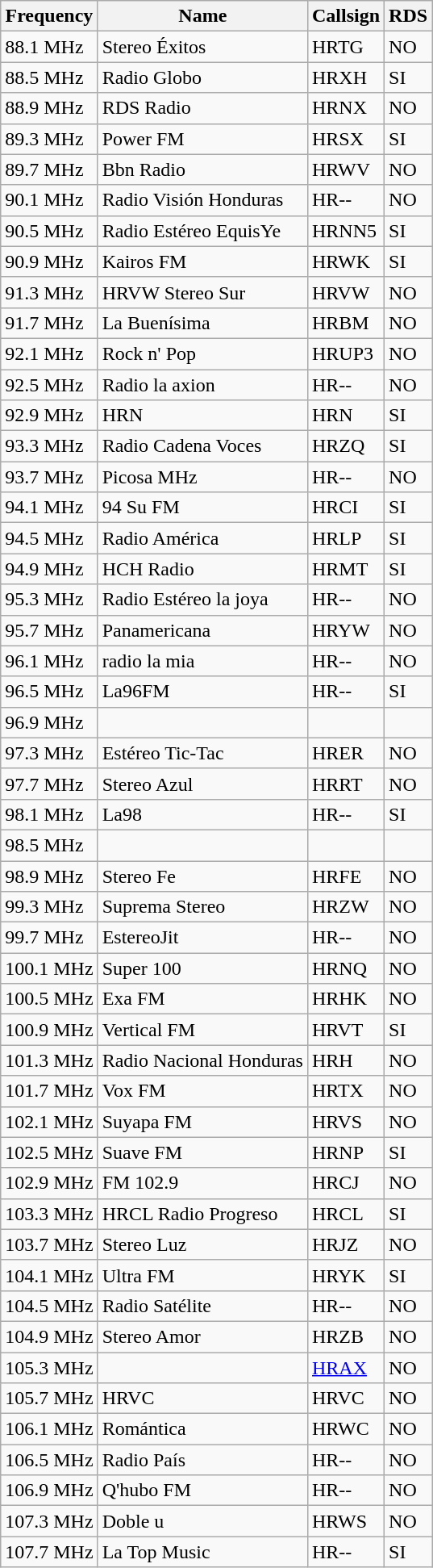<table class="wikitable">
<tr>
<th>Frequency</th>
<th>Name</th>
<th>Callsign</th>
<th>RDS</th>
</tr>
<tr>
<td>88.1 MHz</td>
<td>Stereo Éxitos</td>
<td>HRTG</td>
<td>NO</td>
</tr>
<tr>
<td>88.5 MHz</td>
<td>Radio Globo</td>
<td>HRXH</td>
<td>SI</td>
</tr>
<tr>
<td>88.9 MHz</td>
<td>RDS Radio</td>
<td>HRNX</td>
<td>NO</td>
</tr>
<tr>
<td>89.3 MHz</td>
<td>Power FM</td>
<td>HRSX</td>
<td>SI</td>
</tr>
<tr>
<td>89.7 MHz</td>
<td>Bbn Radio</td>
<td>HRWV</td>
<td>NO</td>
</tr>
<tr>
<td>90.1 MHz</td>
<td>Radio Visión Honduras</td>
<td>HR--</td>
<td>NO</td>
</tr>
<tr>
<td>90.5 MHz</td>
<td>Radio Estéreo EquisYe</td>
<td>HRNN5</td>
<td>SI</td>
</tr>
<tr>
<td>90.9 MHz</td>
<td>Kairos FM</td>
<td>HRWK</td>
<td>SI</td>
</tr>
<tr>
<td>91.3 MHz</td>
<td>HRVW Stereo Sur</td>
<td>HRVW</td>
<td>NO</td>
</tr>
<tr>
<td>91.7 MHz</td>
<td>La Buenísima</td>
<td>HRBM</td>
<td>NO</td>
</tr>
<tr>
<td>92.1 MHz</td>
<td>Rock n' Pop</td>
<td>HRUP3</td>
<td>NO</td>
</tr>
<tr>
<td>92.5 MHz</td>
<td>Radio la axion</td>
<td>HR--</td>
<td>NO</td>
</tr>
<tr>
<td>92.9 MHz</td>
<td>HRN</td>
<td>HRN</td>
<td>SI</td>
</tr>
<tr>
<td>93.3 MHz</td>
<td>Radio Cadena Voces</td>
<td>HRZQ</td>
<td>SI</td>
</tr>
<tr>
<td>93.7 MHz</td>
<td>Picosa MHz</td>
<td>HR--</td>
<td>NO</td>
</tr>
<tr>
<td>94.1 MHz</td>
<td>94 Su FM</td>
<td>HRCI</td>
<td>SI</td>
</tr>
<tr>
<td>94.5 MHz</td>
<td>Radio América</td>
<td>HRLP</td>
<td>SI</td>
</tr>
<tr>
<td>94.9 MHz</td>
<td>HCH Radio</td>
<td>HRMT</td>
<td>SI</td>
</tr>
<tr>
<td>95.3 MHz</td>
<td>Radio Estéreo la joya</td>
<td>HR--</td>
<td>NO</td>
</tr>
<tr>
<td>95.7 MHz</td>
<td>Panamericana</td>
<td>HRYW</td>
<td>NO</td>
</tr>
<tr>
<td>96.1 MHz</td>
<td>radio la mia</td>
<td>HR--</td>
<td>NO</td>
</tr>
<tr>
<td>96.5 MHz</td>
<td>La96FM</td>
<td>HR--</td>
<td>SI</td>
</tr>
<tr>
<td>96.9 MHz</td>
<td></td>
<td></td>
<td></td>
</tr>
<tr>
<td>97.3 MHz</td>
<td>Estéreo Tic-Tac</td>
<td>HRER</td>
<td>NO</td>
</tr>
<tr>
<td>97.7 MHz</td>
<td>Stereo Azul</td>
<td>HRRT</td>
<td>NO</td>
</tr>
<tr>
<td>98.1 MHz</td>
<td>La98</td>
<td>HR--</td>
<td>SI</td>
</tr>
<tr>
<td>98.5 MHz</td>
<td></td>
<td></td>
<td></td>
</tr>
<tr>
<td>98.9 MHz</td>
<td>Stereo Fe</td>
<td>HRFE</td>
<td>NO</td>
</tr>
<tr>
<td>99.3 MHz</td>
<td>Suprema Stereo</td>
<td>HRZW</td>
<td>NO</td>
</tr>
<tr>
<td>99.7 MHz</td>
<td>EstereoJit</td>
<td>HR--</td>
<td>NO</td>
</tr>
<tr>
<td>100.1 MHz</td>
<td>Super 100</td>
<td>HRNQ</td>
<td>NO</td>
</tr>
<tr>
<td>100.5 MHz</td>
<td>Exa FM</td>
<td>HRHK</td>
<td>NO</td>
</tr>
<tr>
<td>100.9 MHz</td>
<td>Vertical FM</td>
<td>HRVT</td>
<td>SI</td>
</tr>
<tr>
<td>101.3 MHz</td>
<td>Radio Nacional Honduras</td>
<td>HRH</td>
<td>NO</td>
</tr>
<tr>
<td>101.7 MHz</td>
<td>Vox FM</td>
<td>HRTX</td>
<td>NO</td>
</tr>
<tr>
<td>102.1 MHz</td>
<td>Suyapa FM</td>
<td>HRVS</td>
<td>NO</td>
</tr>
<tr>
<td>102.5 MHz</td>
<td>Suave FM</td>
<td>HRNP</td>
<td>SI</td>
</tr>
<tr>
<td>102.9 MHz</td>
<td>FM 102.9</td>
<td>HRCJ</td>
<td>NO</td>
</tr>
<tr>
<td>103.3 MHz</td>
<td>HRCL Radio Progreso</td>
<td>HRCL</td>
<td>SI</td>
</tr>
<tr>
<td>103.7 MHz</td>
<td>Stereo Luz</td>
<td>HRJZ</td>
<td>NO</td>
</tr>
<tr>
<td>104.1 MHz</td>
<td>Ultra FM</td>
<td>HRYK</td>
<td>SI</td>
</tr>
<tr>
<td>104.5 MHz</td>
<td>Radio Satélite</td>
<td>HR--</td>
<td>NO</td>
</tr>
<tr>
<td>104.9 MHz</td>
<td>Stereo Amor</td>
<td>HRZB</td>
<td>NO</td>
</tr>
<tr>
<td>105.3 MHz</td>
<td></td>
<td><a href='#'>HRAX</a></td>
<td>NO</td>
</tr>
<tr>
<td>105.7 MHz</td>
<td>HRVC</td>
<td>HRVC</td>
<td>NO</td>
</tr>
<tr>
<td>106.1 MHz</td>
<td>Romántica</td>
<td>HRWC</td>
<td>NO</td>
</tr>
<tr>
<td>106.5 MHz</td>
<td>Radio País</td>
<td>HR--</td>
<td>NO</td>
</tr>
<tr>
<td>106.9 MHz</td>
<td>Q'hubo FM</td>
<td>HR--</td>
<td>NO</td>
</tr>
<tr>
<td>107.3 MHz</td>
<td>Doble u</td>
<td>HRWS</td>
<td>NO</td>
</tr>
<tr>
<td>107.7 MHz</td>
<td>La Top Music</td>
<td>HR--</td>
<td>SI</td>
</tr>
</table>
